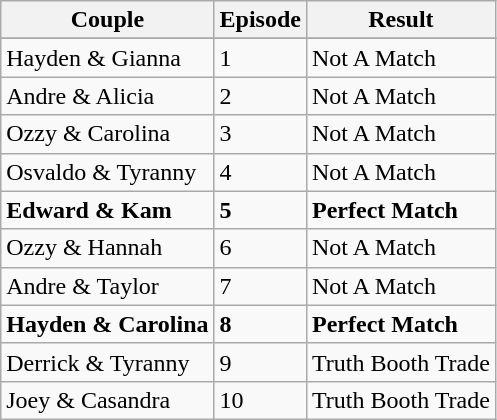<table class="wikitable">
<tr valign="bottom">
<th>Couple</th>
<th>Episode</th>
<th>Result</th>
</tr>
<tr valign="top">
</tr>
<tr>
<td>Hayden & Gianna</td>
<td>1</td>
<td>Not A Match</td>
</tr>
<tr>
<td>Andre & Alicia</td>
<td>2</td>
<td>Not A Match</td>
</tr>
<tr>
<td>Ozzy & Carolina</td>
<td>3</td>
<td>Not A Match</td>
</tr>
<tr>
<td>Osvaldo & Tyranny</td>
<td>4</td>
<td>Not A Match</td>
</tr>
<tr>
<td><strong>Edward & Kam</strong></td>
<td><strong>5</strong></td>
<td><strong>Perfect Match</strong></td>
</tr>
<tr>
<td>Ozzy & Hannah</td>
<td>6</td>
<td>Not A Match</td>
</tr>
<tr>
<td>Andre & Taylor</td>
<td>7</td>
<td>Not A Match</td>
</tr>
<tr>
<td><strong>Hayden & Carolina</strong></td>
<td><strong>8</strong></td>
<td><strong>Perfect Match</strong></td>
</tr>
<tr>
<td>Derrick & Tyranny</td>
<td>9</td>
<td>Truth Booth Trade</td>
</tr>
<tr>
<td>Joey & Casandra</td>
<td>10</td>
<td>Truth Booth Trade</td>
</tr>
</table>
